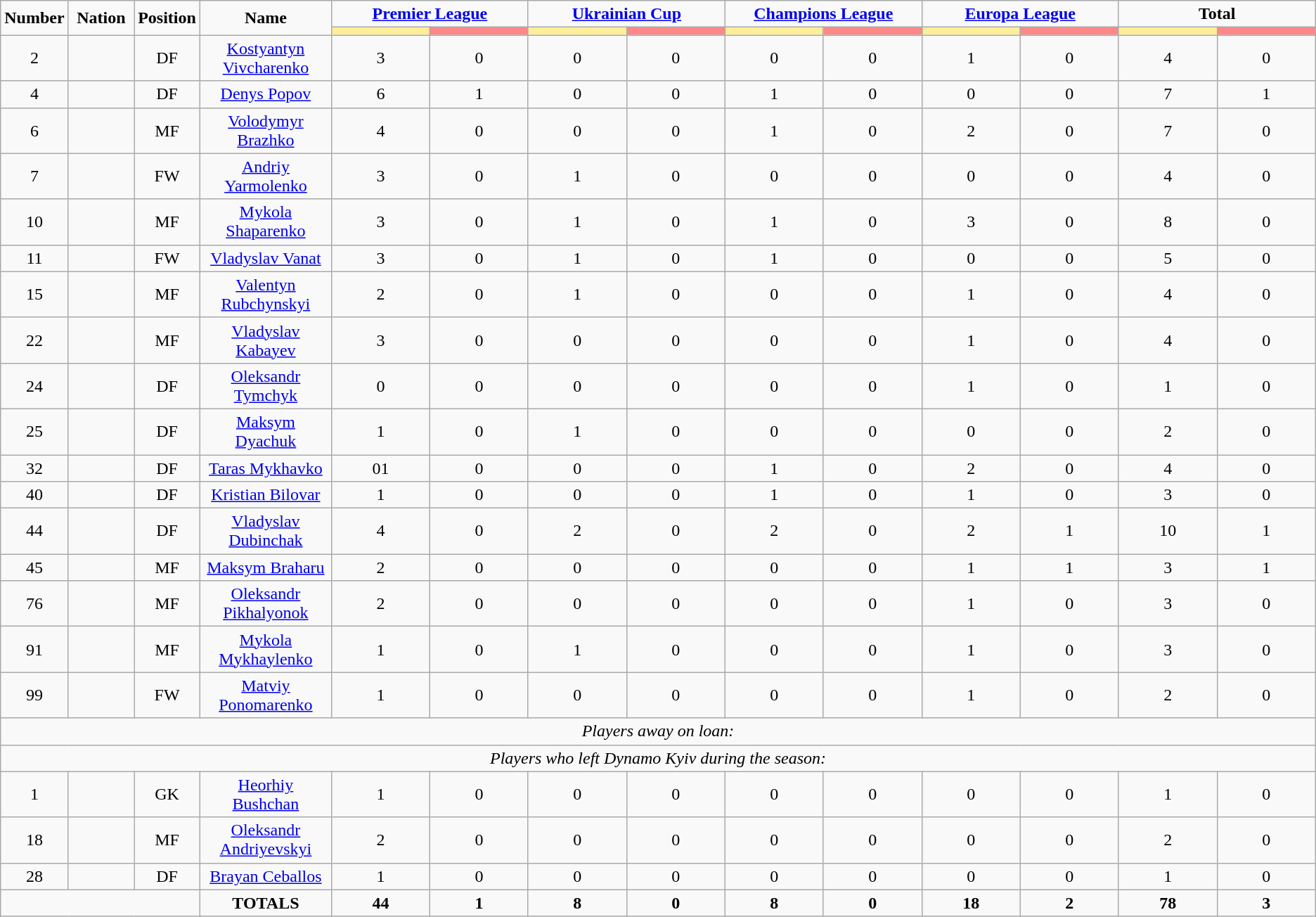<table class="wikitable" style="font-size: 100%; text-align: center;">
<tr>
<td rowspan="2" width="5%" align="center"><strong>Number</strong></td>
<td rowspan="2" width="5%" align="center"><strong>Nation</strong></td>
<td rowspan="2" width="5%" align="center"><strong>Position</strong></td>
<td rowspan="2" width="10%" align="center"><strong>Name</strong></td>
<td colspan="2" align="center"><strong><a href='#'>Premier League</a></strong></td>
<td colspan="2" align="center"><strong><a href='#'>Ukrainian Cup</a></strong></td>
<td colspan="2" align="center"><strong><a href='#'>Champions League</a></strong></td>
<td colspan="2" align="center"><strong><a href='#'>Europa League</a></strong></td>
<td colspan="2" align="center"><strong>Total</strong></td>
</tr>
<tr>
<th width=60 style="background: #FFEE99"></th>
<th width=60 style="background: #FF8888"></th>
<th width=60 style="background: #FFEE99"></th>
<th width=60 style="background: #FF8888"></th>
<th width=60 style="background: #FFEE99"></th>
<th width=60 style="background: #FF8888"></th>
<th width=60 style="background: #FFEE99"></th>
<th width=60 style="background: #FF8888"></th>
<th width=60 style="background: #FFEE99"></th>
<th width=60 style="background: #FF8888"></th>
</tr>
<tr>
<td>2</td>
<td></td>
<td>DF</td>
<td><a href='#'>Kostyantyn Vivcharenko</a></td>
<td>3</td>
<td>0</td>
<td>0</td>
<td>0</td>
<td>0</td>
<td>0</td>
<td>1</td>
<td>0</td>
<td>4</td>
<td>0</td>
</tr>
<tr>
<td>4</td>
<td></td>
<td>DF</td>
<td><a href='#'>Denys Popov</a></td>
<td>6</td>
<td>1</td>
<td>0</td>
<td>0</td>
<td>1</td>
<td>0</td>
<td>0</td>
<td>0</td>
<td>7</td>
<td>1</td>
</tr>
<tr>
<td>6</td>
<td></td>
<td>MF</td>
<td><a href='#'>Volodymyr Brazhko</a></td>
<td>4</td>
<td>0</td>
<td>0</td>
<td>0</td>
<td>1</td>
<td>0</td>
<td>2</td>
<td>0</td>
<td>7</td>
<td>0</td>
</tr>
<tr>
<td>7</td>
<td></td>
<td>FW</td>
<td><a href='#'>Andriy Yarmolenko</a></td>
<td>3</td>
<td>0</td>
<td>1</td>
<td>0</td>
<td>0</td>
<td>0</td>
<td>0</td>
<td>0</td>
<td>4</td>
<td>0</td>
</tr>
<tr>
<td>10</td>
<td></td>
<td>MF</td>
<td><a href='#'>Mykola Shaparenko</a></td>
<td>3</td>
<td>0</td>
<td>1</td>
<td>0</td>
<td>1</td>
<td>0</td>
<td>3</td>
<td>0</td>
<td>8</td>
<td>0</td>
</tr>
<tr>
<td>11</td>
<td></td>
<td>FW</td>
<td><a href='#'>Vladyslav Vanat</a></td>
<td>3</td>
<td>0</td>
<td>1</td>
<td>0</td>
<td>1</td>
<td>0</td>
<td>0</td>
<td>0</td>
<td>5</td>
<td>0</td>
</tr>
<tr>
<td>15</td>
<td></td>
<td>MF</td>
<td><a href='#'>Valentyn Rubchynskyi</a></td>
<td>2</td>
<td>0</td>
<td>1</td>
<td>0</td>
<td>0</td>
<td>0</td>
<td>1</td>
<td>0</td>
<td>4</td>
<td>0</td>
</tr>
<tr>
<td>22</td>
<td></td>
<td>MF</td>
<td><a href='#'>Vladyslav Kabayev</a></td>
<td>3</td>
<td>0</td>
<td>0</td>
<td>0</td>
<td>0</td>
<td>0</td>
<td>1</td>
<td>0</td>
<td>4</td>
<td>0</td>
</tr>
<tr>
<td>24</td>
<td></td>
<td>DF</td>
<td><a href='#'>Oleksandr Tymchyk</a></td>
<td>0</td>
<td>0</td>
<td>0</td>
<td>0</td>
<td>0</td>
<td>0</td>
<td>1</td>
<td>0</td>
<td>1</td>
<td>0</td>
</tr>
<tr>
<td>25</td>
<td></td>
<td>DF</td>
<td><a href='#'>Maksym Dyachuk</a></td>
<td>1</td>
<td>0</td>
<td>1</td>
<td>0</td>
<td>0</td>
<td>0</td>
<td>0</td>
<td>0</td>
<td>2</td>
<td>0</td>
</tr>
<tr>
<td>32</td>
<td></td>
<td>DF</td>
<td><a href='#'>Taras Mykhavko</a></td>
<td>01</td>
<td>0</td>
<td>0</td>
<td>0</td>
<td>1</td>
<td>0</td>
<td>2</td>
<td>0</td>
<td>4</td>
<td>0</td>
</tr>
<tr>
<td>40</td>
<td></td>
<td>DF</td>
<td><a href='#'>Kristian Bilovar</a></td>
<td>1</td>
<td>0</td>
<td>0</td>
<td>0</td>
<td>1</td>
<td>0</td>
<td>1</td>
<td>0</td>
<td>3</td>
<td>0</td>
</tr>
<tr>
<td>44</td>
<td></td>
<td>DF</td>
<td><a href='#'>Vladyslav Dubinchak</a></td>
<td>4</td>
<td>0</td>
<td>2</td>
<td>0</td>
<td>2</td>
<td>0</td>
<td>2</td>
<td>1</td>
<td>10</td>
<td>1</td>
</tr>
<tr>
<td>45</td>
<td></td>
<td>MF</td>
<td><a href='#'>Maksym Braharu</a></td>
<td>2</td>
<td>0</td>
<td>0</td>
<td>0</td>
<td>0</td>
<td>0</td>
<td>1</td>
<td>1</td>
<td>3</td>
<td>1</td>
</tr>
<tr>
<td>76</td>
<td></td>
<td>MF</td>
<td><a href='#'>Oleksandr Pikhalyonok</a></td>
<td>2</td>
<td>0</td>
<td>0</td>
<td>0</td>
<td>0</td>
<td>0</td>
<td>1</td>
<td>0</td>
<td>3</td>
<td>0</td>
</tr>
<tr>
<td>91</td>
<td></td>
<td>MF</td>
<td><a href='#'>Mykola Mykhaylenko</a></td>
<td>1</td>
<td>0</td>
<td>1</td>
<td>0</td>
<td>0</td>
<td>0</td>
<td>1</td>
<td>0</td>
<td>3</td>
<td>0</td>
</tr>
<tr>
<td>99</td>
<td></td>
<td>FW</td>
<td><a href='#'>Matviy Ponomarenko</a></td>
<td>1</td>
<td>0</td>
<td>0</td>
<td>0</td>
<td>0</td>
<td>0</td>
<td>1</td>
<td>0</td>
<td>2</td>
<td>0</td>
</tr>
<tr>
<td colspan="16"><em>Players away on loan:</em></td>
</tr>
<tr>
<td colspan="16"><em>Players who left Dynamo Kyiv during the season:</em></td>
</tr>
<tr>
<td>1</td>
<td></td>
<td>GK</td>
<td><a href='#'>Heorhiy Bushchan</a></td>
<td>1</td>
<td>0</td>
<td>0</td>
<td>0</td>
<td>0</td>
<td>0</td>
<td>0</td>
<td>0</td>
<td>1</td>
<td>0</td>
</tr>
<tr>
<td>18</td>
<td></td>
<td>MF</td>
<td><a href='#'>Oleksandr Andriyevskyi</a></td>
<td>2</td>
<td>0</td>
<td>0</td>
<td>0</td>
<td>0</td>
<td>0</td>
<td>0</td>
<td>0</td>
<td>2</td>
<td>0</td>
</tr>
<tr>
<td>28</td>
<td></td>
<td>DF</td>
<td><a href='#'>Brayan Ceballos</a></td>
<td>1</td>
<td>0</td>
<td>0</td>
<td>0</td>
<td>0</td>
<td>0</td>
<td>0</td>
<td>0</td>
<td>1</td>
<td>0</td>
</tr>
<tr>
<td colspan="3"></td>
<td><strong>TOTALS</strong></td>
<td><strong>44</strong></td>
<td><strong>1</strong></td>
<td><strong>8</strong></td>
<td><strong>0</strong></td>
<td><strong>8</strong></td>
<td><strong>0</strong></td>
<td><strong>18</strong></td>
<td><strong>2</strong></td>
<td><strong>78</strong></td>
<td><strong>3</strong></td>
</tr>
</table>
